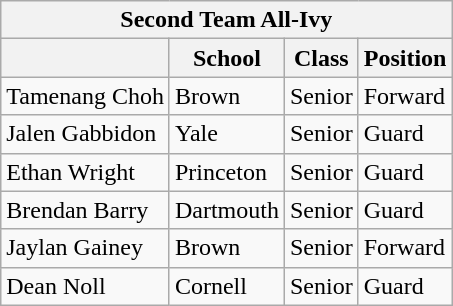<table class="wikitable">
<tr>
<th colspan="4">Second Team All-Ivy</th>
</tr>
<tr>
<th></th>
<th>School</th>
<th>Class</th>
<th>Position</th>
</tr>
<tr>
<td>Tamenang Choh</td>
<td>Brown</td>
<td>Senior</td>
<td>Forward</td>
</tr>
<tr>
<td>Jalen Gabbidon</td>
<td>Yale</td>
<td>Senior</td>
<td>Guard</td>
</tr>
<tr>
<td>Ethan Wright</td>
<td>Princeton</td>
<td>Senior</td>
<td>Guard</td>
</tr>
<tr>
<td>Brendan Barry</td>
<td>Dartmouth</td>
<td>Senior</td>
<td>Guard</td>
</tr>
<tr>
<td>Jaylan Gainey</td>
<td>Brown</td>
<td>Senior</td>
<td>Forward</td>
</tr>
<tr>
<td>Dean Noll</td>
<td>Cornell</td>
<td>Senior</td>
<td>Guard</td>
</tr>
</table>
